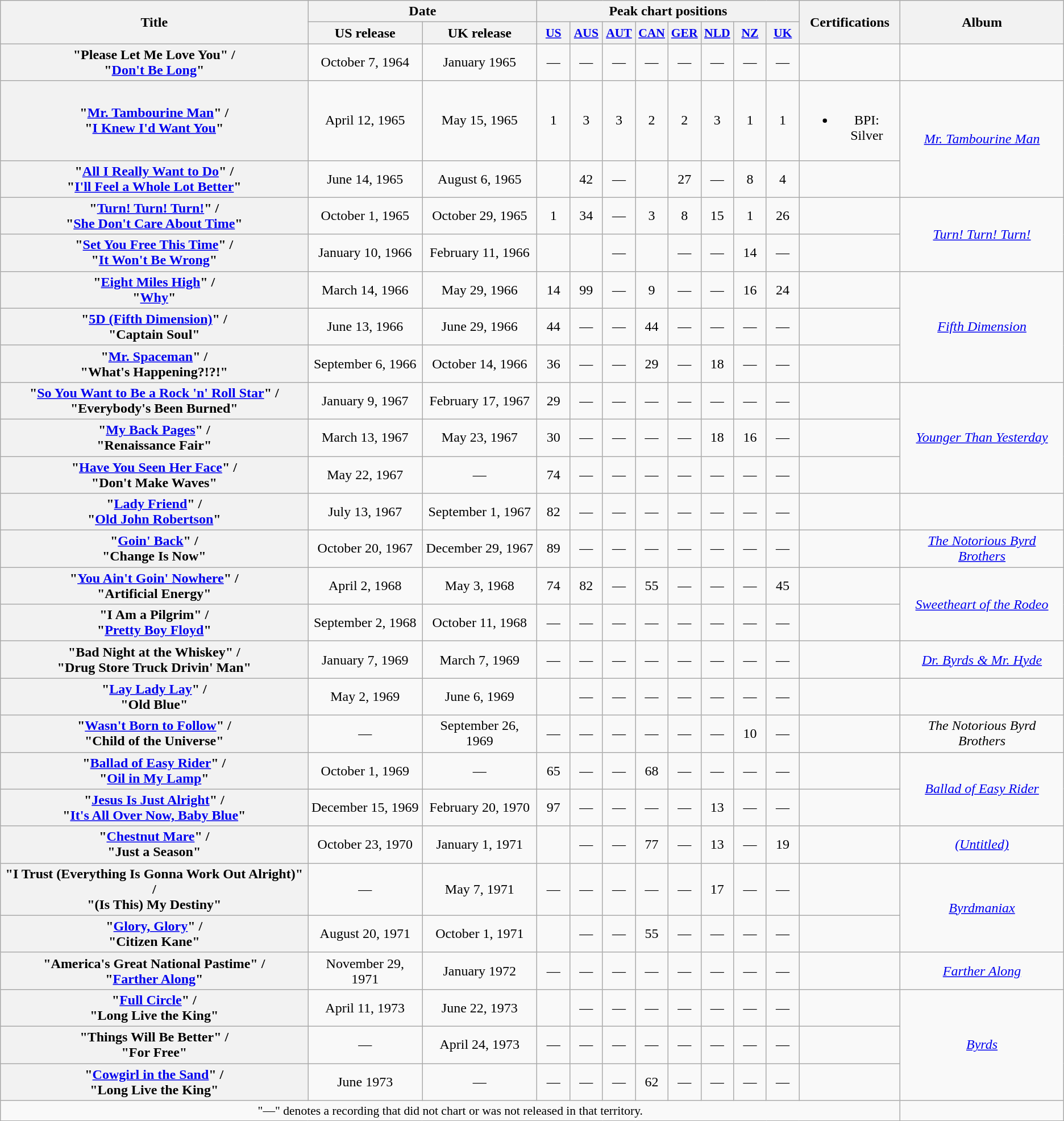<table class="wikitable plainrowheaders" style="text-align:center;">
<tr>
<th rowspan="2">Title</th>
<th scope="colgroup" colspan="2">Date</th>
<th colspan="8">Peak chart positions</th>
<th rowspan="2">Certifications</th>
<th rowspan="2">Album</th>
</tr>
<tr>
<th scope="col">US release</th>
<th scope="col">UK release</th>
<th scope="col" style="width:2.2em;font-size:90%;"><a href='#'>US</a><br></th>
<th scope="col" style="width:2.2em;font-size:90%;"><a href='#'>AUS</a><br></th>
<th scope="col" style="width:2.2em;font-size:90%;"><a href='#'>AUT</a><br></th>
<th scope="col" style="width:2.2em;font-size:90%;"><a href='#'>CAN</a><br></th>
<th scope="col" style="width:2.2em;font-size:90%;"><a href='#'>GER</a><br></th>
<th scope="col" style="width:2.2em;font-size:90%;"><a href='#'>NLD</a><br></th>
<th scope="col" style="width:2.2em;font-size:90%;"><a href='#'>NZ</a><br></th>
<th scope="col" style="width:2.2em;font-size:90%;"><a href='#'>UK</a><br></th>
</tr>
<tr>
<th scope="row">"Please Let Me Love You" /<br>"<a href='#'>Don't Be Long</a>"</th>
<td>October 7, 1964</td>
<td>January 1965</td>
<td>—</td>
<td>—</td>
<td>—</td>
<td>—</td>
<td>—</td>
<td>—</td>
<td>—</td>
<td>—</td>
<td></td>
<td></td>
</tr>
<tr>
<th scope="row">"<a href='#'>Mr. Tambourine Man</a>" /<br>"<a href='#'>I Knew I'd Want You</a>"</th>
<td>April 12, 1965</td>
<td>May 15, 1965</td>
<td>1</td>
<td>3</td>
<td>3</td>
<td>2</td>
<td>2</td>
<td>3</td>
<td>1</td>
<td>1</td>
<td><br><ul><li>BPI: Silver</li></ul></td>
<td rowspan="2"><em><a href='#'>Mr. Tambourine Man</a></em></td>
</tr>
<tr>
<th scope="row">"<a href='#'>All I Really Want to Do</a>" /<br>"<a href='#'>I'll Feel a Whole Lot Better</a>"</th>
<td>June 14, 1965</td>
<td>August 6, 1965</td>
<td></td>
<td>42</td>
<td>—</td>
<td></td>
<td>27</td>
<td>—</td>
<td>8</td>
<td>4</td>
<td></td>
</tr>
<tr>
<th scope="row">"<a href='#'>Turn! Turn! Turn!</a>" /<br>"<a href='#'>She Don't Care About Time</a>"</th>
<td>October 1, 1965</td>
<td>October 29, 1965</td>
<td>1</td>
<td>34</td>
<td>—</td>
<td>3</td>
<td>8</td>
<td>15</td>
<td>1</td>
<td>26</td>
<td></td>
<td rowspan="2"><em><a href='#'>Turn! Turn! Turn!</a></em></td>
</tr>
<tr>
<th scope="row">"<a href='#'>Set You Free This Time</a>" /<br>"<a href='#'>It Won't Be Wrong</a>"</th>
<td>January 10, 1966</td>
<td>February 11, 1966</td>
<td></td>
<td></td>
<td>—</td>
<td></td>
<td>—</td>
<td>—</td>
<td>14</td>
<td>—</td>
<td></td>
</tr>
<tr>
<th scope="row">"<a href='#'>Eight Miles High</a>" /<br>"<a href='#'>Why</a>"</th>
<td>March 14, 1966</td>
<td>May 29, 1966</td>
<td>14</td>
<td>99</td>
<td>—</td>
<td>9</td>
<td>—</td>
<td>—</td>
<td>16</td>
<td>24</td>
<td></td>
<td rowspan="3"><em><a href='#'>Fifth Dimension</a></em></td>
</tr>
<tr>
<th scope="row">"<a href='#'>5D (Fifth Dimension)</a>" /<br>"Captain Soul"</th>
<td>June 13, 1966</td>
<td>June 29, 1966</td>
<td>44</td>
<td>—</td>
<td>—</td>
<td>44</td>
<td>—</td>
<td>—</td>
<td>—</td>
<td>—</td>
<td></td>
</tr>
<tr>
<th scope="row">"<a href='#'>Mr. Spaceman</a>" /<br>"What's Happening?!?!"</th>
<td>September 6, 1966</td>
<td>October 14, 1966</td>
<td>36</td>
<td>—</td>
<td>—</td>
<td>29</td>
<td>—</td>
<td>18</td>
<td>—</td>
<td>—</td>
<td></td>
</tr>
<tr>
<th scope="row">"<a href='#'>So You Want to Be a Rock 'n' Roll Star</a>" /<br>"Everybody's Been Burned"</th>
<td>January 9, 1967</td>
<td>February 17, 1967</td>
<td>29</td>
<td>—</td>
<td>—</td>
<td>—</td>
<td>—</td>
<td>—</td>
<td>—</td>
<td>—</td>
<td></td>
<td rowspan="3"><em><a href='#'>Younger Than Yesterday</a></em></td>
</tr>
<tr>
<th scope="row">"<a href='#'>My Back Pages</a>" /<br>"Renaissance Fair"</th>
<td>March 13, 1967</td>
<td>May 23, 1967</td>
<td>30</td>
<td>—</td>
<td>—</td>
<td>—</td>
<td>—</td>
<td>18</td>
<td>16</td>
<td>—</td>
<td></td>
</tr>
<tr>
<th scope="row">"<a href='#'>Have You Seen Her Face</a>" /<br>"Don't Make Waves"</th>
<td>May 22, 1967</td>
<td>—</td>
<td>74</td>
<td>—</td>
<td>—</td>
<td>—</td>
<td>—</td>
<td>—</td>
<td>—</td>
<td>—</td>
<td></td>
</tr>
<tr>
<th scope="row">"<a href='#'>Lady Friend</a>" /<br>"<a href='#'>Old John Robertson</a>"</th>
<td>July 13, 1967</td>
<td>September 1, 1967</td>
<td>82</td>
<td>—</td>
<td>—</td>
<td>—</td>
<td>—</td>
<td>—</td>
<td>—</td>
<td>—</td>
<td></td>
<td></td>
</tr>
<tr>
<th scope="row">"<a href='#'>Goin' Back</a>" /<br>"Change Is Now"</th>
<td>October 20, 1967</td>
<td>December 29, 1967</td>
<td>89</td>
<td>—</td>
<td>—</td>
<td>—</td>
<td>—</td>
<td>—</td>
<td>—</td>
<td>—</td>
<td></td>
<td><em><a href='#'>The Notorious Byrd Brothers</a></em></td>
</tr>
<tr>
<th scope="row">"<a href='#'>You Ain't Goin' Nowhere</a>" /<br>"Artificial Energy"</th>
<td>April 2, 1968</td>
<td>May 3, 1968</td>
<td>74</td>
<td>82</td>
<td>—</td>
<td>55</td>
<td>—</td>
<td>—</td>
<td>—</td>
<td>45</td>
<td></td>
<td rowspan="2"><em><a href='#'>Sweetheart of the Rodeo</a></em></td>
</tr>
<tr>
<th scope="row">"I Am a Pilgrim" /<br>"<a href='#'>Pretty Boy Floyd</a>"</th>
<td>September 2, 1968</td>
<td>October 11, 1968</td>
<td>—</td>
<td>—</td>
<td>—</td>
<td>—</td>
<td>—</td>
<td>—</td>
<td>—</td>
<td>—</td>
<td></td>
</tr>
<tr>
<th scope="row">"Bad Night at the Whiskey" /<br>"Drug Store Truck Drivin' Man"</th>
<td>January 7, 1969</td>
<td>March 7, 1969</td>
<td>—</td>
<td>—</td>
<td>—</td>
<td>—</td>
<td>—</td>
<td>—</td>
<td>—</td>
<td>—</td>
<td></td>
<td><em><a href='#'>Dr. Byrds & Mr. Hyde</a></em></td>
</tr>
<tr>
<th scope="row">"<a href='#'>Lay Lady Lay</a>" /<br>"Old Blue"</th>
<td>May 2, 1969</td>
<td>June 6, 1969</td>
<td></td>
<td>—</td>
<td>—</td>
<td>—</td>
<td>—</td>
<td>—</td>
<td>—</td>
<td>—</td>
<td></td>
<td></td>
</tr>
<tr>
<th scope="row">"<a href='#'>Wasn't Born to Follow</a>" /<br>"Child of the Universe"</th>
<td>—</td>
<td>September 26, 1969</td>
<td>—</td>
<td>—</td>
<td>—</td>
<td>—</td>
<td>—</td>
<td>—</td>
<td>10</td>
<td>—</td>
<td></td>
<td><em>The Notorious Byrd Brothers</em></td>
</tr>
<tr>
<th scope="row">"<a href='#'>Ballad of Easy Rider</a>" /<br>"<a href='#'>Oil in My Lamp</a>"</th>
<td>October 1, 1969</td>
<td>—</td>
<td>65</td>
<td>—</td>
<td>—</td>
<td>68</td>
<td>—</td>
<td>—</td>
<td>—</td>
<td>—</td>
<td></td>
<td rowspan="2"><em><a href='#'>Ballad of Easy Rider</a></em></td>
</tr>
<tr>
<th scope="row">"<a href='#'>Jesus Is Just Alright</a>" /<br>"<a href='#'>It's All Over Now, Baby Blue</a>"</th>
<td>December 15, 1969</td>
<td>February 20, 1970</td>
<td>97</td>
<td>—</td>
<td>—</td>
<td>—</td>
<td>—</td>
<td>13</td>
<td>—</td>
<td>—</td>
<td></td>
</tr>
<tr>
<th scope="row">"<a href='#'>Chestnut Mare</a>" /<br>"Just a Season"</th>
<td>October 23, 1970</td>
<td>January 1, 1971</td>
<td></td>
<td>—</td>
<td>—</td>
<td>77</td>
<td>—</td>
<td>13</td>
<td>—</td>
<td>19</td>
<td></td>
<td><em><a href='#'>(Untitled)</a></em></td>
</tr>
<tr>
<th scope="row">"I Trust (Everything Is Gonna Work Out Alright)" /<br>"(Is This) My Destiny"</th>
<td>—</td>
<td>May 7, 1971</td>
<td>—</td>
<td>—</td>
<td>—</td>
<td>—</td>
<td>—</td>
<td>17</td>
<td>—</td>
<td>—</td>
<td></td>
<td rowspan="2"><em><a href='#'>Byrdmaniax</a></em></td>
</tr>
<tr>
<th scope="row">"<a href='#'>Glory, Glory</a>" /<br>"Citizen Kane"</th>
<td>August 20, 1971</td>
<td>October 1, 1971</td>
<td></td>
<td>—</td>
<td>—</td>
<td>55</td>
<td>—</td>
<td>—</td>
<td>—</td>
<td>—</td>
<td></td>
</tr>
<tr>
<th scope="row">"America's Great National Pastime" /<br>"<a href='#'>Farther Along</a>"</th>
<td>November 29, 1971</td>
<td>January 1972</td>
<td>—</td>
<td>—</td>
<td>—</td>
<td>—</td>
<td>—</td>
<td>—</td>
<td>—</td>
<td>—</td>
<td></td>
<td><em><a href='#'>Farther Along</a></em></td>
</tr>
<tr>
<th scope="row">"<a href='#'>Full Circle</a>" /<br>"Long Live the King"</th>
<td>April 11, 1973</td>
<td>June 22, 1973</td>
<td></td>
<td>—</td>
<td>—</td>
<td>—</td>
<td>—</td>
<td>—</td>
<td>—</td>
<td>—</td>
<td></td>
<td rowspan="3"><em><a href='#'>Byrds</a></em></td>
</tr>
<tr>
<th scope="row">"Things Will Be Better" /<br>"For Free"</th>
<td>—</td>
<td>April 24, 1973</td>
<td>—</td>
<td>—</td>
<td>—</td>
<td>—</td>
<td>—</td>
<td>—</td>
<td>—</td>
<td>—</td>
<td></td>
</tr>
<tr>
<th scope="row">"<a href='#'>Cowgirl in the Sand</a>" /<br>"Long Live the King"</th>
<td>June 1973</td>
<td>—</td>
<td>—</td>
<td>—</td>
<td>—</td>
<td>62</td>
<td>—</td>
<td>—</td>
<td>—</td>
<td>—</td>
<td></td>
</tr>
<tr>
<td colspan="12" style="font-size:90%">"—" denotes a recording that did not chart or was not released in that territory.</td>
</tr>
</table>
